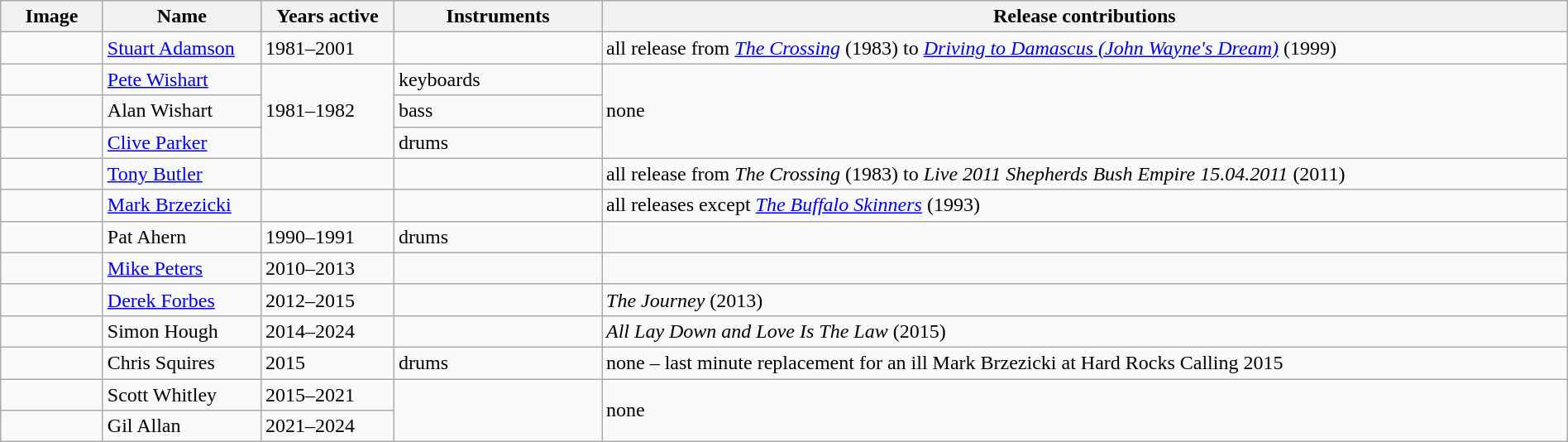<table class="wikitable" width="100%" border="1">
<tr>
<th width="75">Image</th>
<th width="120">Name</th>
<th width="100">Years active</th>
<th width="160">Instruments</th>
<th>Release contributions</th>
</tr>
<tr>
<td></td>
<td><a href='#'>Stuart Adamson</a></td>
<td>1981–2001 </td>
<td></td>
<td>all release from <em><a href='#'>The Crossing</a></em> (1983) to <em><a href='#'>Driving to Damascus (John Wayne's Dream)</a></em> (1999)</td>
</tr>
<tr>
<td></td>
<td><a href='#'>Pete Wishart</a></td>
<td rowspan="3">1981–1982</td>
<td>keyboards</td>
<td rowspan="3">none</td>
</tr>
<tr>
<td></td>
<td>Alan Wishart</td>
<td>bass</td>
</tr>
<tr>
<td></td>
<td><a href='#'>Clive Parker</a></td>
<td>drums</td>
</tr>
<tr>
<td></td>
<td><a href='#'>Tony Butler</a></td>
<td></td>
<td></td>
<td>all release from <em>The Crossing</em> (1983) to <em>Live 2011 Shepherds Bush Empire 15.04.2011</em> (2011)</td>
</tr>
<tr>
<td></td>
<td><a href='#'>Mark Brzezicki</a></td>
<td></td>
<td></td>
<td>all releases except <em><a href='#'>The Buffalo Skinners</a></em> (1993)</td>
</tr>
<tr>
<td></td>
<td>Pat Ahern</td>
<td>1990–1991</td>
<td>drums</td>
<td></td>
</tr>
<tr>
<td></td>
<td><a href='#'>Mike Peters</a></td>
<td>2010–2013 </td>
<td></td>
<td></td>
</tr>
<tr>
<td></td>
<td><a href='#'>Derek Forbes</a></td>
<td>2012–2015</td>
<td></td>
<td><em>The Journey</em> (2013)</td>
</tr>
<tr>
<td></td>
<td>Simon Hough</td>
<td>2014–2024</td>
<td></td>
<td><em>All Lay Down and Love Is The Law</em> (2015)</td>
</tr>
<tr>
<td></td>
<td>Chris Squires</td>
<td>2015 </td>
<td>drums</td>
<td>none – last minute replacement for an ill Mark Brzezicki at Hard Rocks Calling 2015</td>
</tr>
<tr>
<td></td>
<td>Scott Whitley</td>
<td>2015–2021</td>
<td rowspan="2"></td>
<td rowspan="2">none</td>
</tr>
<tr>
<td></td>
<td>Gil Allan</td>
<td>2021–2024</td>
</tr>
</table>
